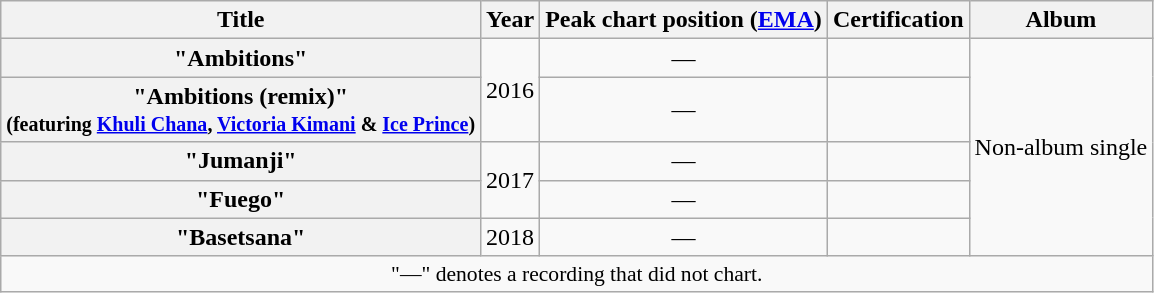<table class="wikitable" style="text-align:center;">
<tr>
<th>Title</th>
<th>Year</th>
<th>Peak chart position (<a href='#'>EMA</a>)</th>
<th>Certification</th>
<th>Album</th>
</tr>
<tr>
<th scope="row">"Ambitions"</th>
<td rowspan="2">2016</td>
<td>—</td>
<td></td>
<td rowspan="5">Non-album single</td>
</tr>
<tr>
<th scope="row">"Ambitions (remix)"<br><small>(featuring <a href='#'>Khuli Chana</a>, <a href='#'>Victoria Kimani</a> & <a href='#'>Ice Prince</a>)</small></th>
<td>—</td>
<td></td>
</tr>
<tr>
<th scope="row">"Jumanji"</th>
<td rowspan="2">2017</td>
<td>—</td>
<td></td>
</tr>
<tr>
<th scope="row">"Fuego"</th>
<td>—</td>
<td></td>
</tr>
<tr>
<th scope="row">"Basetsana"</th>
<td>2018</td>
<td>—</td>
<td></td>
</tr>
<tr>
<td colspan="14" style="font-size:90%">"—" denotes a recording that did not chart.</td>
</tr>
</table>
